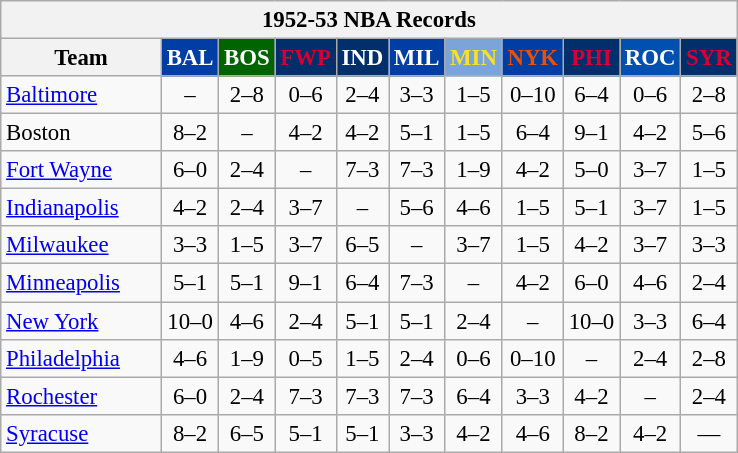<table class="wikitable" style="font-size:95%; text-align:center;">
<tr>
<th colspan=11>1952-53 NBA Records</th>
</tr>
<tr>
<th width=100>Team</th>
<th style="background:#003EA4;color:#FFFFFF;width=35">BAL</th>
<th style="background:#006400;color:#FFFFFF;width=35">BOS</th>
<th style="background:#012F6B;color:#D40032;width=35">FWP</th>
<th style="background:#012F6B;color:#FFFFFF;width=35">IND</th>
<th style="background:#003EA4;color:#FFFFFF;width=35">MIL</th>
<th style="background:#7BA4DB;color:#FBE122;width=35">MIN</th>
<th style="background:#003EA4;color:#E85109;width=35">NYK</th>
<th style="background:#012F6B;color:#D50033;width=35">PHI</th>
<th style="background:#0050B0;color:#FFFFFF;width=35">ROC</th>
<th style="background:#012F6B;color:#D50033;width=35">SYR</th>
</tr>
<tr>
<td style="text-align:left;"><a href='#'>Baltimore</a></td>
<td>–</td>
<td>2–8</td>
<td>0–6</td>
<td>2–4</td>
<td>3–3</td>
<td>1–5</td>
<td>0–10</td>
<td>6–4</td>
<td>0–6</td>
<td>2–8</td>
</tr>
<tr>
<td style="text-align:left;">Boston</td>
<td>8–2</td>
<td>–</td>
<td>4–2</td>
<td>4–2</td>
<td>5–1</td>
<td>1–5</td>
<td>6–4</td>
<td>9–1</td>
<td>4–2</td>
<td>5–6</td>
</tr>
<tr>
<td style="text-align:left;"><a href='#'>Fort Wayne</a></td>
<td>6–0</td>
<td>2–4</td>
<td>–</td>
<td>7–3</td>
<td>7–3</td>
<td>1–9</td>
<td>4–2</td>
<td>5–0</td>
<td>3–7</td>
<td>1–5</td>
</tr>
<tr>
<td style="text-align:left;"><a href='#'>Indianapolis</a></td>
<td>4–2</td>
<td>2–4</td>
<td>3–7</td>
<td>–</td>
<td>5–6</td>
<td>4–6</td>
<td>1–5</td>
<td>5–1</td>
<td>3–7</td>
<td>1–5</td>
</tr>
<tr>
<td style="text-align:left;"><a href='#'>Milwaukee</a></td>
<td>3–3</td>
<td>1–5</td>
<td>3–7</td>
<td>6–5</td>
<td>–</td>
<td>3–7</td>
<td>1–5</td>
<td>4–2</td>
<td>3–7</td>
<td>3–3</td>
</tr>
<tr>
<td style="text-align:left;"><a href='#'>Minneapolis</a></td>
<td>5–1</td>
<td>5–1</td>
<td>9–1</td>
<td>6–4</td>
<td>7–3</td>
<td>–</td>
<td>4–2</td>
<td>6–0</td>
<td>4–6</td>
<td>2–4</td>
</tr>
<tr>
<td style="text-align:left;"><a href='#'>New York</a></td>
<td>10–0</td>
<td>4–6</td>
<td>2–4</td>
<td>5–1</td>
<td>5–1</td>
<td>2–4</td>
<td>–</td>
<td>10–0</td>
<td>3–3</td>
<td>6–4</td>
</tr>
<tr>
<td style="text-align:left;"><a href='#'>Philadelphia</a></td>
<td>4–6</td>
<td>1–9</td>
<td>0–5</td>
<td>1–5</td>
<td>2–4</td>
<td>0–6</td>
<td>0–10</td>
<td>–</td>
<td>2–4</td>
<td>2–8</td>
</tr>
<tr>
<td style="text-align:left;"><a href='#'>Rochester</a></td>
<td>6–0</td>
<td>2–4</td>
<td>7–3</td>
<td>7–3</td>
<td>7–3</td>
<td>6–4</td>
<td>3–3</td>
<td>4–2</td>
<td>–</td>
<td>2–4</td>
</tr>
<tr>
<td style="text-align:left;"><a href='#'>Syracuse</a></td>
<td>8–2</td>
<td>6–5</td>
<td>5–1</td>
<td>5–1</td>
<td>3–3</td>
<td>4–2</td>
<td>4–6</td>
<td>8–2</td>
<td>4–2</td>
<td>—</td>
</tr>
</table>
